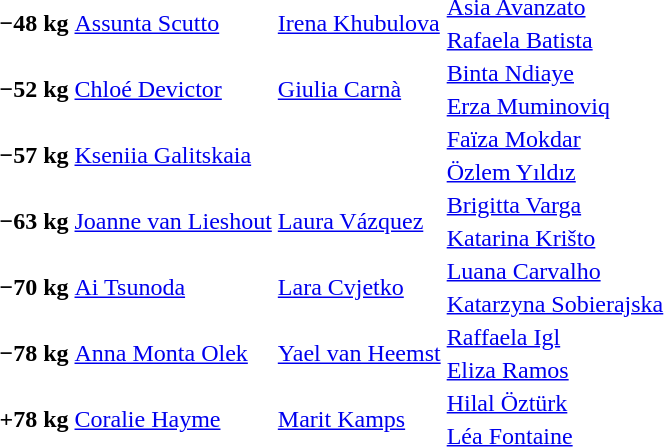<table>
<tr>
<th rowspan=2>−48 kg</th>
<td rowspan=2> <a href='#'>Assunta Scutto</a></td>
<td rowspan=2> <a href='#'>Irena Khubulova</a></td>
<td> <a href='#'>Asia Avanzato</a></td>
</tr>
<tr>
<td> <a href='#'>Rafaela Batista</a></td>
</tr>
<tr>
<th rowspan=2>−52 kg</th>
<td rowspan=2> <a href='#'>Chloé Devictor</a></td>
<td rowspan=2> <a href='#'>Giulia Carnà</a></td>
<td> <a href='#'>Binta Ndiaye</a></td>
</tr>
<tr>
<td> <a href='#'>Erza Muminoviq</a></td>
</tr>
<tr>
<th rowspan=2>−57 kg</th>
<td rowspan=2> <a href='#'>Kseniia Galitskaia</a></td>
<td rowspan=2> </td>
<td> <a href='#'>Faïza Mokdar</a></td>
</tr>
<tr>
<td> <a href='#'>Özlem Yıldız</a></td>
</tr>
<tr>
<th rowspan=2>−63 kg</th>
<td rowspan=2> <a href='#'>Joanne van Lieshout</a></td>
<td rowspan=2> <a href='#'>Laura Vázquez</a></td>
<td> <a href='#'>Brigitta Varga</a></td>
</tr>
<tr>
<td> <a href='#'>Katarina Krišto</a></td>
</tr>
<tr>
<th rowspan=2>−70 kg</th>
<td rowspan=2> <a href='#'>Ai Tsunoda</a></td>
<td rowspan=2> <a href='#'>Lara Cvjetko</a></td>
<td> <a href='#'>Luana Carvalho</a></td>
</tr>
<tr>
<td> <a href='#'>Katarzyna Sobierajska</a></td>
</tr>
<tr>
<th rowspan=2>−78 kg</th>
<td rowspan=2> <a href='#'>Anna Monta Olek</a></td>
<td rowspan=2> <a href='#'>Yael van Heemst</a></td>
<td> <a href='#'>Raffaela Igl</a></td>
</tr>
<tr>
<td> <a href='#'>Eliza Ramos</a></td>
</tr>
<tr>
<th rowspan=2>+78 kg</th>
<td rowspan=2> <a href='#'>Coralie Hayme</a></td>
<td rowspan=2> <a href='#'>Marit Kamps</a></td>
<td> <a href='#'>Hilal Öztürk</a></td>
</tr>
<tr>
<td> <a href='#'>Léa Fontaine</a></td>
</tr>
</table>
